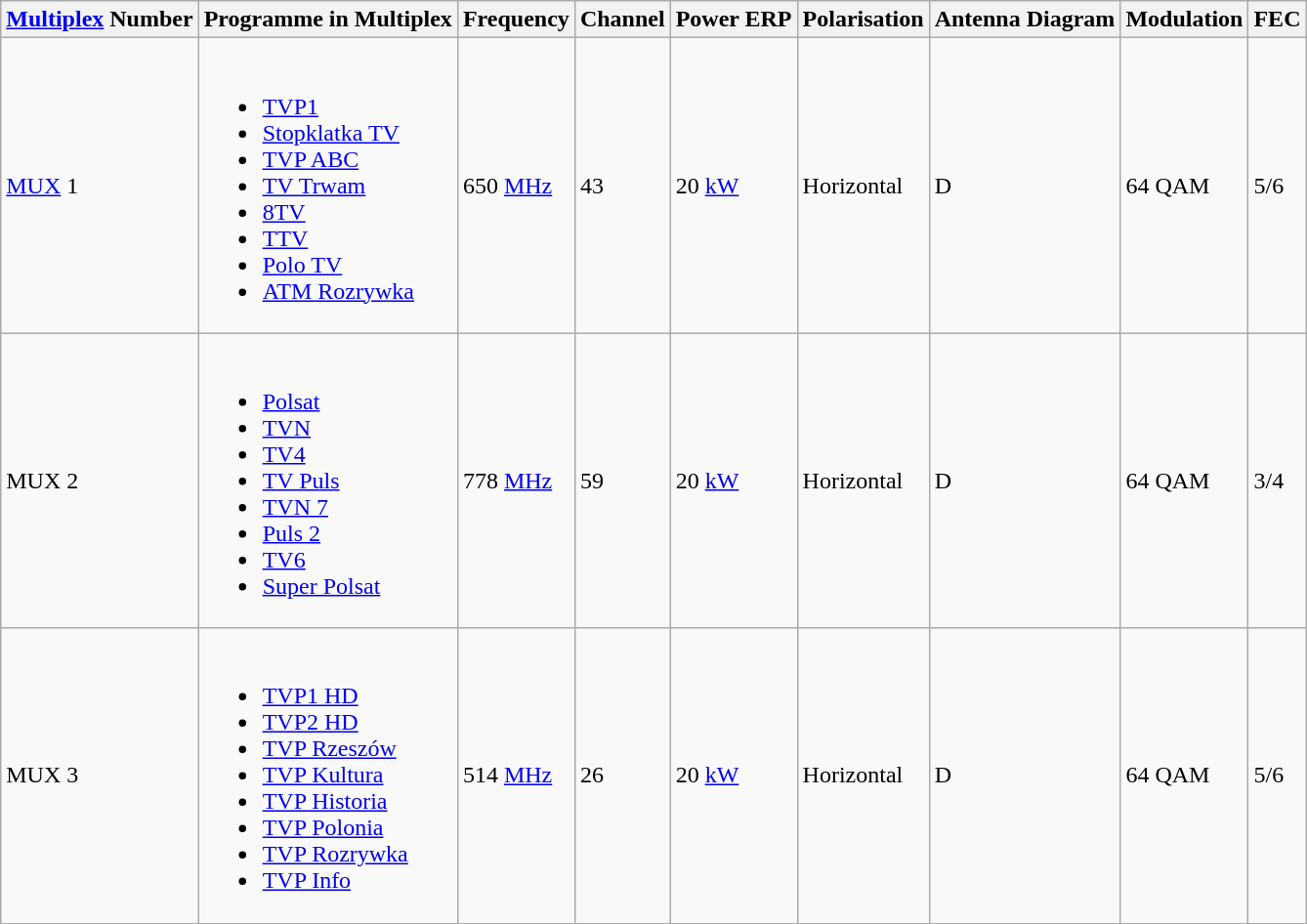<table class="wikitable">
<tr>
<th><a href='#'>Multiplex</a> Number</th>
<th>Programme in Multiplex</th>
<th>Frequency</th>
<th>Channel</th>
<th>Power ERP</th>
<th>Polarisation</th>
<th>Antenna Diagram</th>
<th>Modulation</th>
<th>FEC</th>
</tr>
<tr>
<td><a href='#'>MUX</a> 1</td>
<td><br><ul><li><a href='#'>TVP1</a></li><li><a href='#'>Stopklatka TV</a></li><li><a href='#'>TVP ABC</a></li><li><a href='#'>TV Trwam</a></li><li><a href='#'>8TV</a></li><li><a href='#'>TTV</a></li><li><a href='#'>Polo TV</a></li><li><a href='#'>ATM Rozrywka</a></li></ul></td>
<td>650 <a href='#'>MHz</a></td>
<td>43</td>
<td>20 <a href='#'>kW</a></td>
<td>Horizontal</td>
<td>D</td>
<td>64 QAM</td>
<td>5/6</td>
</tr>
<tr>
<td>MUX 2</td>
<td><br><ul><li><a href='#'>Polsat</a></li><li><a href='#'>TVN</a></li><li><a href='#'>TV4</a></li><li><a href='#'>TV Puls</a></li><li><a href='#'>TVN 7</a></li><li><a href='#'>Puls 2</a></li><li><a href='#'>TV6</a></li><li><a href='#'>Super Polsat</a></li></ul></td>
<td>778 <a href='#'>MHz</a></td>
<td>59</td>
<td>20 <a href='#'>kW</a></td>
<td>Horizontal</td>
<td>D</td>
<td>64 QAM</td>
<td>3/4</td>
</tr>
<tr>
<td>MUX 3</td>
<td><br><ul><li><a href='#'>TVP1 HD</a></li><li><a href='#'>TVP2 HD</a></li><li><a href='#'>TVP Rzeszów</a></li><li><a href='#'>TVP Kultura</a></li><li><a href='#'>TVP Historia</a></li><li><a href='#'>TVP Polonia</a></li><li><a href='#'>TVP Rozrywka</a></li><li><a href='#'>TVP Info</a></li></ul></td>
<td>514 <a href='#'>MHz</a></td>
<td>26</td>
<td>20 <a href='#'>kW</a></td>
<td>Horizontal</td>
<td>D</td>
<td>64 QAM</td>
<td>5/6</td>
</tr>
</table>
